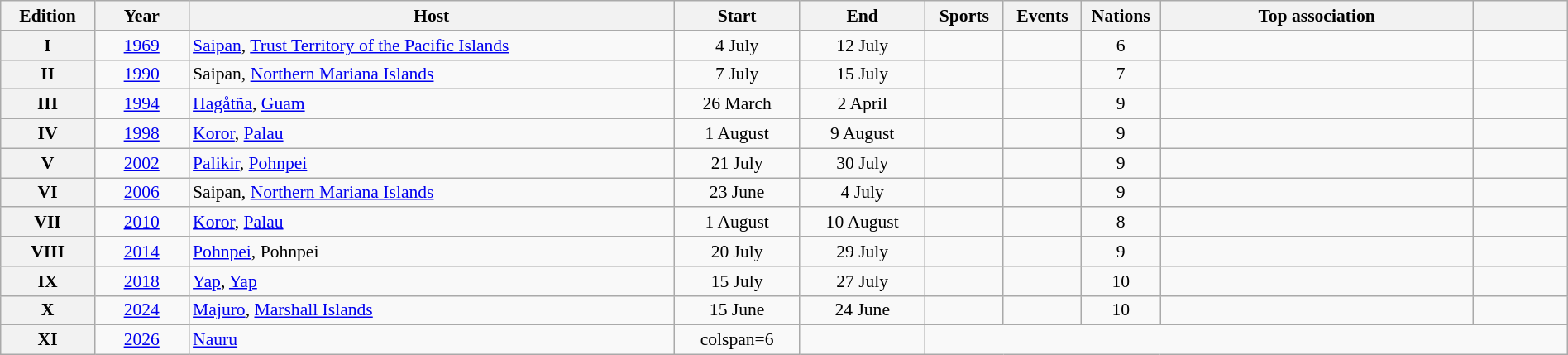<table class="wikitable" style="font-size:90%; text-align:center; width:100%;">
<tr>
<th style="width:06%">Edition</th>
<th style="width:06%">Year</th>
<th style="width:31%">Host</th>
<th style="width:08%">Start</th>
<th style="width:08%">End</th>
<th style="width:05%">Sports</th>
<th style="width:05%">Events</th>
<th style="width:05%">Nations</th>
<th style="width:20%">Top association</th>
<th style="width:08%"></th>
</tr>
<tr>
<th>I</th>
<td><a href='#'>1969</a></td>
<td style="text-align:left;"> <a href='#'>Saipan</a>, <a href='#'>Trust Territory of the Pacific Islands</a></td>
<td>4 July</td>
<td>12 July</td>
<td></td>
<td></td>
<td>6</td>
<td style="text-align:left;"></td>
<td></td>
</tr>
<tr>
<th>II</th>
<td><a href='#'>1990</a></td>
<td style="text-align:left;"> Saipan, <a href='#'>Northern Mariana Islands</a></td>
<td>7 July</td>
<td>15 July</td>
<td></td>
<td></td>
<td>7</td>
<td style="text-align:left;"></td>
<td></td>
</tr>
<tr>
<th>III</th>
<td><a href='#'>1994</a></td>
<td style="text-align:left;"> <a href='#'>Hagåtña</a>, <a href='#'>Guam</a></td>
<td>26 March</td>
<td>2 April</td>
<td></td>
<td></td>
<td>9</td>
<td style="text-align:left;"></td>
<td></td>
</tr>
<tr>
<th>IV</th>
<td><a href='#'>1998</a></td>
<td style="text-align:left;"> <a href='#'>Koror</a>, <a href='#'>Palau</a></td>
<td>1 August</td>
<td>9 August</td>
<td></td>
<td></td>
<td>9</td>
<td style="text-align:left;"></td>
<td></td>
</tr>
<tr>
<th>V</th>
<td><a href='#'>2002</a></td>
<td style="text-align:left;"> <a href='#'>Palikir</a>, <a href='#'>Pohnpei</a></td>
<td>21 July</td>
<td>30 July</td>
<td></td>
<td></td>
<td>9</td>
<td style="text-align:left;"></td>
<td></td>
</tr>
<tr>
<th>VI</th>
<td><a href='#'>2006</a></td>
<td style="text-align:left;"> Saipan, <a href='#'>Northern Mariana Islands</a></td>
<td>23 June</td>
<td>4 July</td>
<td></td>
<td></td>
<td>9</td>
<td style="text-align:left;"></td>
<td></td>
</tr>
<tr>
<th>VII</th>
<td><a href='#'>2010</a></td>
<td style="text-align:left;"> <a href='#'>Koror</a>, <a href='#'>Palau</a></td>
<td>1 August</td>
<td>10 August</td>
<td></td>
<td></td>
<td>8</td>
<td style="text-align:left;"></td>
<td></td>
</tr>
<tr>
<th>VIII</th>
<td><a href='#'>2014</a></td>
<td style="text-align:left;"> <a href='#'>Pohnpei</a>, Pohnpei</td>
<td>20 July</td>
<td>29 July</td>
<td></td>
<td></td>
<td>9</td>
<td style="text-align:left;"></td>
<td></td>
</tr>
<tr>
<th>IX</th>
<td><a href='#'>2018</a></td>
<td style="text-align:left;"> <a href='#'>Yap</a>, <a href='#'>Yap</a></td>
<td>15 July</td>
<td>27 July</td>
<td></td>
<td></td>
<td>10</td>
<td style="text-align:left;"></td>
<td></td>
</tr>
<tr>
<th>X</th>
<td><a href='#'>2024</a></td>
<td style="text-align:left;"> <a href='#'>Majuro</a>, <a href='#'>Marshall Islands</a></td>
<td>15 June</td>
<td>24 June</td>
<td></td>
<td></td>
<td>10</td>
<td style="text-align:left;"></td>
<td></td>
</tr>
<tr>
<th>XI</th>
<td><a href='#'>2026</a></td>
<td style="text-align:left;"> <a href='#'>Nauru</a></td>
<td>colspan=6 </td>
<td></td>
</tr>
</table>
